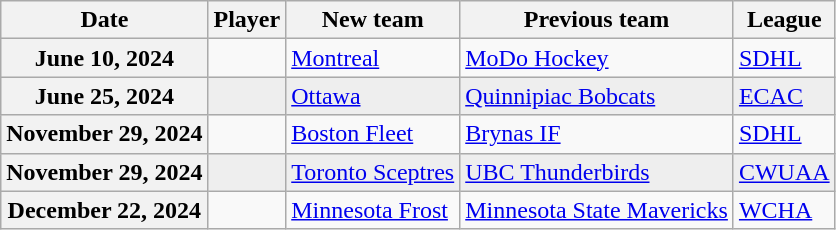<table class="wikitable sortable">
<tr>
<th scope="col">Date</th>
<th scope="col">Player</th>
<th scope="col">New team</th>
<th scope="col">Previous team</th>
<th scope="col">League</th>
</tr>
<tr>
<th scope="row">June 10, 2024</th>
<td></td>
<td><a href='#'>Montreal</a></td>
<td><a href='#'>MoDo Hockey</a></td>
<td><a href='#'>SDHL</a></td>
</tr>
<tr bgcolor="eeeeee">
<th scope="row">June 25, 2024</th>
<td></td>
<td><a href='#'>Ottawa</a></td>
<td><a href='#'>Quinnipiac Bobcats</a></td>
<td><a href='#'>ECAC</a></td>
</tr>
<tr>
<th scope="row">November 29, 2024</th>
<td></td>
<td><a href='#'>Boston Fleet</a></td>
<td><a href='#'>Brynas IF</a></td>
<td><a href='#'>SDHL</a></td>
</tr>
<tr bgcolor="eeeeee">
<th scope="row">November 29, 2024</th>
<td></td>
<td><a href='#'>Toronto Sceptres</a></td>
<td><a href='#'>UBC Thunderbirds</a></td>
<td><a href='#'>CWUAA</a></td>
</tr>
<tr>
<th scope="row">December 22, 2024</th>
<td></td>
<td><a href='#'>Minnesota Frost</a></td>
<td><a href='#'>Minnesota State Mavericks</a></td>
<td><a href='#'>WCHA</a></td>
</tr>
</table>
